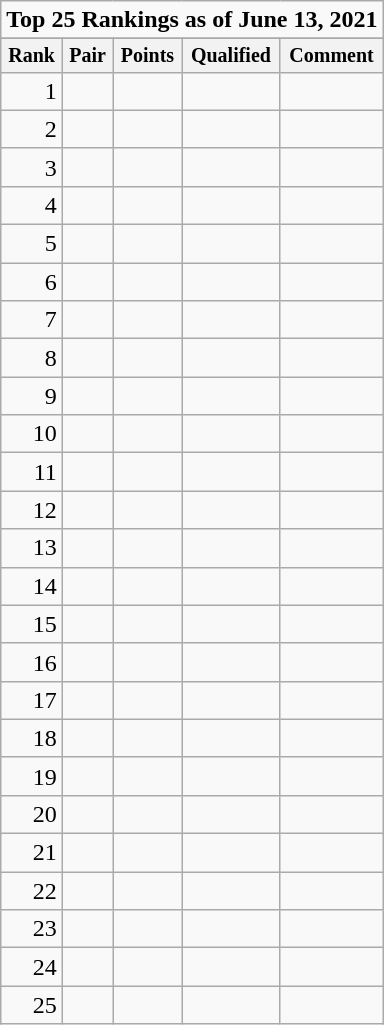<table class="wikitable">
<tr>
<td colspan=5 align="center"><strong>Top 25 Rankings as of June 13, 2021</strong></td>
</tr>
<tr>
</tr>
<tr style="font-size:10pt;font-weight:bold">
<th>Rank</th>
<th>Pair</th>
<th>Points</th>
<th>Qualified</th>
<th>Comment</th>
</tr>
<tr>
<td align=right>1</td>
<td></td>
<td align=center></td>
<td></td>
<td></td>
</tr>
<tr>
<td align=right>2</td>
<td></td>
<td align=center></td>
<td></td>
<td></td>
</tr>
<tr>
<td align=right>3</td>
<td></td>
<td align=center></td>
<td></td>
<td></td>
</tr>
<tr>
<td align=right>4</td>
<td></td>
<td align=center></td>
<td></td>
<td></td>
</tr>
<tr>
<td align=right>5</td>
<td></td>
<td align=center></td>
<td></td>
<td></td>
</tr>
<tr>
<td align=right>6</td>
<td></td>
<td align=center></td>
<td></td>
<td></td>
</tr>
<tr>
<td align=right>7</td>
<td></td>
<td align=center></td>
<td></td>
<td></td>
</tr>
<tr>
<td align=right>8</td>
<td></td>
<td align=center></td>
<td></td>
<td></td>
</tr>
<tr>
<td align=right>9</td>
<td></td>
<td align=center></td>
<td></td>
<td></td>
</tr>
<tr>
<td align=right>10</td>
<td></td>
<td align=center></td>
<td></td>
<td></td>
</tr>
<tr>
<td align=right>11</td>
<td></td>
<td align=center></td>
<td></td>
<td></td>
</tr>
<tr>
<td align=right>12</td>
<td></td>
<td align=center></td>
<td></td>
<td></td>
</tr>
<tr>
<td align=right>13</td>
<td></td>
<td align=center></td>
<td></td>
<td></td>
</tr>
<tr>
<td align=right>14</td>
<td></td>
<td align=center></td>
<td></td>
<td></td>
</tr>
<tr>
<td align=right>15</td>
<td></td>
<td align=center></td>
<td></td>
<td></td>
</tr>
<tr>
<td align=right>16</td>
<td></td>
<td align=center></td>
<td></td>
<td></td>
</tr>
<tr>
<td align=right>17</td>
<td></td>
<td align=center></td>
<td></td>
<td></td>
</tr>
<tr>
<td align=right>18</td>
<td></td>
<td align=center></td>
<td></td>
<td></td>
</tr>
<tr>
<td align=right>19</td>
<td></td>
<td align=center></td>
<td></td>
<td></td>
</tr>
<tr>
<td align=right>20</td>
<td></td>
<td align=center></td>
<td></td>
<td></td>
</tr>
<tr>
<td align=right>21</td>
<td></td>
<td align=center></td>
<td></td>
<td></td>
</tr>
<tr>
<td align=right>22</td>
<td></td>
<td align=center></td>
<td></td>
<td></td>
</tr>
<tr>
<td align=right>23</td>
<td></td>
<td align=center></td>
<td></td>
<td></td>
</tr>
<tr>
<td align=right>24</td>
<td></td>
<td align=center></td>
<td></td>
<td></td>
</tr>
<tr>
<td align=right>25</td>
<td></td>
<td align=center></td>
<td></td>
<td></td>
</tr>
</table>
